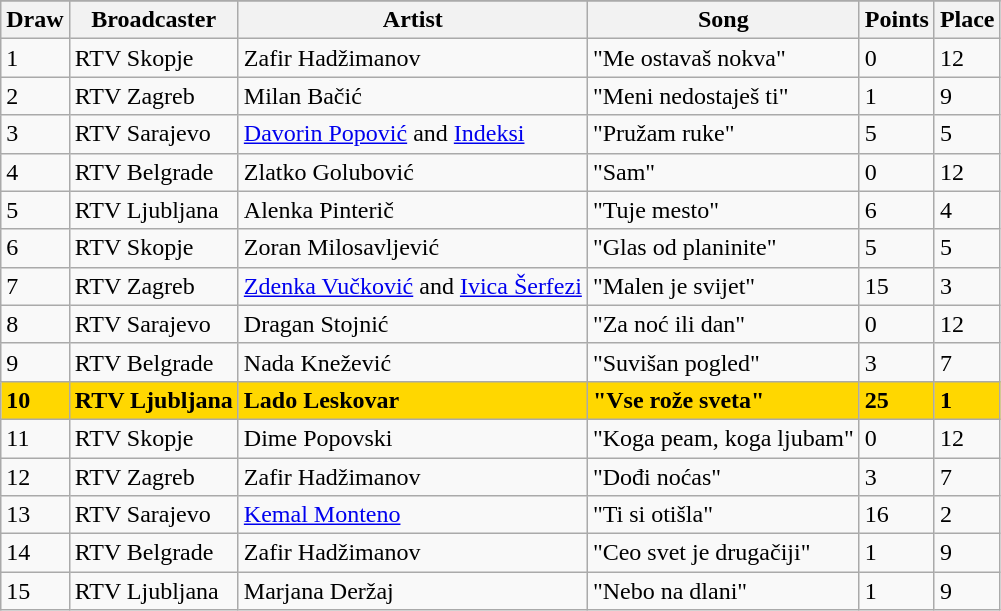<table class="sortable wikitable">
<tr>
</tr>
<tr>
<th>Draw</th>
<th>Broadcaster</th>
<th>Artist</th>
<th>Song</th>
<th>Points</th>
<th>Place</th>
</tr>
<tr>
<td>1</td>
<td> RTV Skopje</td>
<td>Zafir Hadžimanov</td>
<td>"Me ostavaš nokva"</td>
<td>0</td>
<td>12</td>
</tr>
<tr>
<td>2</td>
<td> RTV Zagreb</td>
<td>Milan Bačić</td>
<td>"Meni nedostaješ ti"</td>
<td>1</td>
<td>9</td>
</tr>
<tr>
<td>3</td>
<td> RTV Sarajevo</td>
<td><a href='#'>Davorin Popović</a> and <a href='#'>Indeksi</a></td>
<td>"Pružam ruke"</td>
<td>5</td>
<td>5</td>
</tr>
<tr>
<td>4</td>
<td> RTV Belgrade</td>
<td>Zlatko Golubović</td>
<td>"Sam"</td>
<td>0</td>
<td>12</td>
</tr>
<tr>
<td>5</td>
<td> RTV Ljubljana</td>
<td>Alenka Pinterič</td>
<td>"Tuje mesto"</td>
<td>6</td>
<td>4</td>
</tr>
<tr>
<td>6</td>
<td> RTV Skopje</td>
<td>Zoran Milosavljević</td>
<td>"Glas od planinite"</td>
<td>5</td>
<td>5</td>
</tr>
<tr>
<td>7</td>
<td> RTV Zagreb</td>
<td><a href='#'>Zdenka Vučković</a> and <a href='#'>Ivica Šerfezi</a></td>
<td>"Malen je svijet"</td>
<td>15</td>
<td>3</td>
</tr>
<tr>
<td>8</td>
<td> RTV Sarajevo</td>
<td>Dragan Stojnić</td>
<td>"Za noć ili dan"</td>
<td>0</td>
<td>12</td>
</tr>
<tr>
<td>9</td>
<td> RTV Belgrade</td>
<td>Nada Knežević</td>
<td>"Suvišan pogled"</td>
<td>3</td>
<td>7</td>
</tr>
<tr bgcolor="#FFD700">
<td><strong>10</strong></td>
<td><strong> RTV Ljubljana</strong></td>
<td><strong>Lado Leskovar</strong></td>
<td><strong>"Vse rože sveta"</strong></td>
<td><strong>25</strong></td>
<td><strong>1</strong></td>
</tr>
<tr>
<td>11</td>
<td> RTV Skopje</td>
<td>Dime Popovski</td>
<td>"Koga peam, koga ljubam"</td>
<td>0</td>
<td>12</td>
</tr>
<tr>
<td>12</td>
<td> RTV Zagreb</td>
<td>Zafir Hadžimanov</td>
<td>"Dođi noćas"</td>
<td>3</td>
<td>7</td>
</tr>
<tr>
<td>13</td>
<td> RTV Sarajevo</td>
<td><a href='#'>Kemal Monteno</a></td>
<td>"Ti si otišla"</td>
<td>16</td>
<td>2</td>
</tr>
<tr>
<td>14</td>
<td> RTV Belgrade</td>
<td>Zafir Hadžimanov</td>
<td>"Ceo svet je drugačiji"</td>
<td>1</td>
<td>9</td>
</tr>
<tr>
<td>15</td>
<td> RTV Ljubljana</td>
<td>Marjana Deržaj</td>
<td>"Nebo na dlani"</td>
<td>1</td>
<td>9</td>
</tr>
</table>
